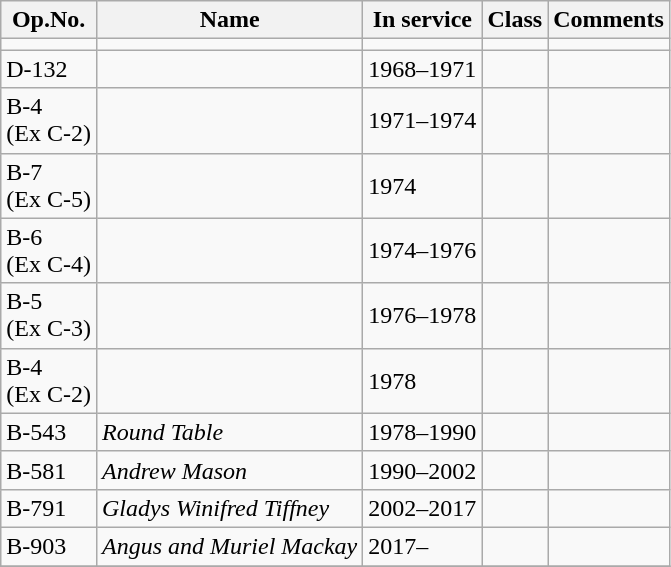<table class="wikitable">
<tr>
<th>Op.No.</th>
<th>Name</th>
<th>In service</th>
<th>Class</th>
<th>Comments</th>
</tr>
<tr>
<td></td>
<td></td>
<td></td>
<td></td>
<td></td>
</tr>
<tr>
<td>D-132</td>
<td></td>
<td>1968–1971</td>
<td></td>
<td></td>
</tr>
<tr>
<td>B-4<br>(Ex C-2)</td>
<td></td>
<td>1971–1974</td>
<td></td>
<td></td>
</tr>
<tr>
<td>B-7<br>(Ex C-5)</td>
<td></td>
<td>1974</td>
<td></td>
<td></td>
</tr>
<tr>
<td>B-6<br>(Ex C-4)</td>
<td></td>
<td>1974–1976</td>
<td></td>
<td></td>
</tr>
<tr>
<td>B-5<br>(Ex C-3)</td>
<td></td>
<td>1976–1978</td>
<td></td>
<td></td>
</tr>
<tr>
<td>B-4<br>(Ex C-2)</td>
<td></td>
<td>1978</td>
<td></td>
<td></td>
</tr>
<tr>
<td>B-543</td>
<td><em>Round Table</em></td>
<td>1978–1990</td>
<td></td>
<td></td>
</tr>
<tr>
<td>B-581</td>
<td><em>Andrew Mason</em></td>
<td>1990–2002</td>
<td></td>
<td></td>
</tr>
<tr>
<td>B-791</td>
<td><em>Gladys Winifred Tiffney</em></td>
<td>2002–2017</td>
<td></td>
<td></td>
</tr>
<tr>
<td>B-903</td>
<td><em>Angus and Muriel Mackay</em></td>
<td>2017–</td>
<td></td>
<td></td>
</tr>
<tr>
</tr>
</table>
